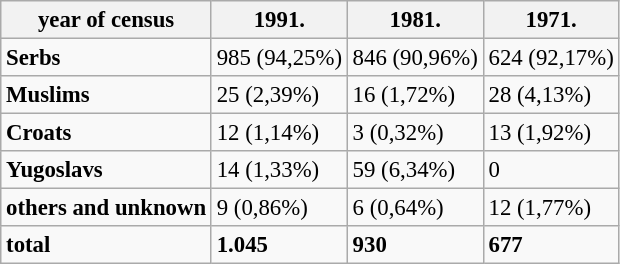<table class="wikitable" style="font-size:95%;">
<tr>
<th>year of census</th>
<th>1991.</th>
<th>1981.</th>
<th>1971.</th>
</tr>
<tr>
<td><strong>Serbs</strong></td>
<td>985 (94,25%)</td>
<td>846 (90,96%)</td>
<td>624 (92,17%)</td>
</tr>
<tr>
<td><strong>Muslims</strong></td>
<td>25 (2,39%)</td>
<td>16 (1,72%)</td>
<td>28 (4,13%)</td>
</tr>
<tr>
<td><strong>Croats</strong></td>
<td>12 (1,14%)</td>
<td>3 (0,32%)</td>
<td>13 (1,92%)</td>
</tr>
<tr>
<td><strong>Yugoslavs</strong></td>
<td>14 (1,33%)</td>
<td>59 (6,34%)</td>
<td>0</td>
</tr>
<tr>
<td><strong>others and unknown</strong></td>
<td>9 (0,86%)</td>
<td>6 (0,64%)</td>
<td>12 (1,77%)</td>
</tr>
<tr>
<td><strong>total</strong></td>
<td><strong>1.045</strong></td>
<td><strong>930</strong></td>
<td><strong>677</strong></td>
</tr>
</table>
